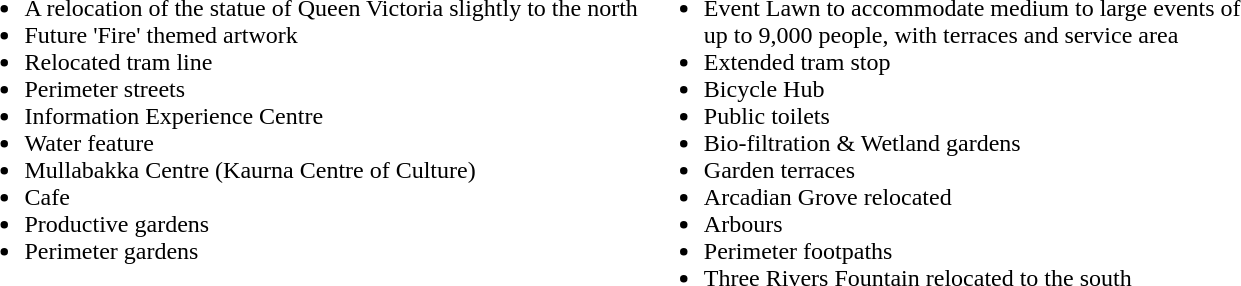<table>
<tr valign=top>
<td><br><ul><li>A relocation of the statue of Queen Victoria slightly to the north</li><li>Future 'Fire' themed artwork</li><li>Relocated tram line</li><li>Perimeter streets</li><li>Information Experience Centre</li><li>Water feature</li><li>Mullabakka Centre (Kaurna Centre of Culture)</li><li>Cafe</li><li>Productive gardens</li><li>Perimeter gardens</li></ul></td>
<td><br><ul><li>Event Lawn to accommodate medium to large events of<br>up to 9,000 people, with terraces and service area</li><li>Extended tram stop</li><li>Bicycle Hub</li><li>Public toilets</li><li>Bio-filtration & Wetland gardens</li><li>Garden terraces</li><li>Arcadian Grove relocated</li><li>Arbours</li><li>Perimeter footpaths</li><li>Three Rivers Fountain relocated to the south</li></ul></td>
</tr>
</table>
